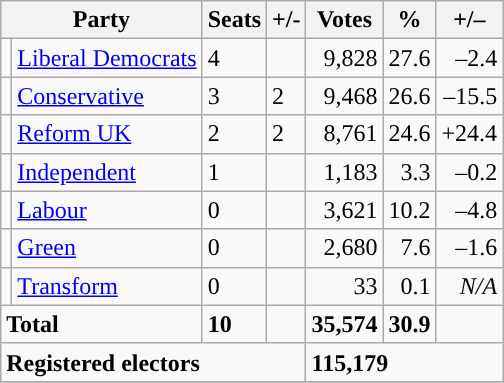<table class="wikitable sortable">
<tr>
<th colspan="2">Party</th>
<th>Seats</th>
<th>+/-</th>
<th>Votes</th>
<th>%</th>
<th>+/–</th>
</tr>
<tr>
<td style="background-color: "></td>
<td><a href='#'>Liberal Democrats</a></td>
<td>4</td>
<td> </td>
<td style="text-align:right;">9,828</td>
<td style="text-align:right;">27.6</td>
<td style="text-align:right;">–2.4</td>
</tr>
<tr>
<td style="background-color: "></td>
<td><a href='#'>Conservative</a></td>
<td>3</td>
<td> 2</td>
<td style="text-align:right;">9,468</td>
<td style="text-align:right;">26.6</td>
<td style="text-align:right;">–15.5</td>
</tr>
<tr>
<td style="background-color: "></td>
<td><a href='#'>Reform UK</a></td>
<td>2</td>
<td>  2</td>
<td style="text-align:right;">8,761</td>
<td style="text-align:right;">24.6</td>
<td style="text-align:right;">+24.4</td>
</tr>
<tr>
<td style="background-color: "></td>
<td><a href='#'>Independent</a></td>
<td>1</td>
<td></td>
<td style="text-align:right;">1,183</td>
<td style="text-align:right;">3.3</td>
<td style="text-align:right;">–0.2</td>
</tr>
<tr>
<td style="background-color: "></td>
<td><a href='#'>Labour</a></td>
<td>0</td>
<td></td>
<td style="text-align:right;"> 3,621</td>
<td style="text-align:right;">10.2</td>
<td style="text-align:right;">–4.8</td>
</tr>
<tr>
<td style="background-color: "></td>
<td><a href='#'>Green</a></td>
<td>0</td>
<td></td>
<td style="text-align:right;">2,680</td>
<td style="text-align:right;">7.6</td>
<td style="text-align:right;">–1.6</td>
</tr>
<tr>
<td style="background-color: "></td>
<td><a href='#'>Transform</a></td>
<td>0</td>
<td></td>
<td style="text-align:right;">33</td>
<td style="text-align:right;">0.1</td>
<td style="text-align:right;"><em>N/A</em></td>
</tr>
<tr>
<td colspan="2"><strong>Total</strong></td>
<td><strong>10</strong></td>
<td></td>
<td style="text-align:right;"><strong>35,574</strong></td>
<td style="text-align:right;"><strong>30.9</strong></td>
<td style="text-align:right;"></td>
</tr>
<tr>
<td colspan="4"><strong>Registered electors</strong></td>
<td colspan="3" style="text-align:left;"><strong>115,179</strong></td>
</tr>
<tr>
</tr>
</table>
